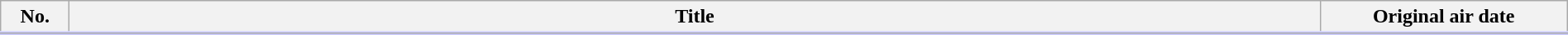<table class="wikitable" style="width:100%; margin:auto; background:#FFF;">
<tr style="border-bottom: 3px solid #CCF;">
<th style="width:3em;">No.</th>
<th>Title</th>
<th style="width:12em;">Original air date</th>
</tr>
<tr>
</tr>
</table>
